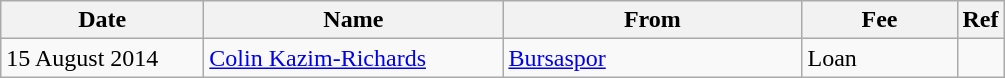<table class="wikitable sortable plainrowheaders">
<tr>
<th scope=col style="width:8em;">Date</th>
<th scope=col style="width:12em;">Name</th>
<th scope=col style="width:12em;">From</th>
<th scope=col style="width:6em;">Fee</th>
<th scope=col class=unsortable>Ref</th>
</tr>
<tr>
<td>15 August 2014</td>
<td> <a href='#'>Colin Kazim-Richards</a></td>
<td><a href='#'>Bursaspor</a></td>
<td>Loan</td>
<td></td>
</tr>
</table>
